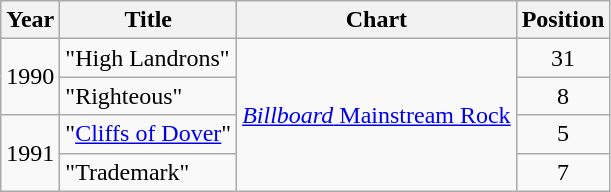<table class="wikitable">
<tr>
<th>Year</th>
<th>Title</th>
<th>Chart</th>
<th>Position</th>
</tr>
<tr>
<td rowspan="2">1990</td>
<td>"High Landrons"</td>
<td rowspan="4"><a href='#'><em>Billboard</em> Mainstream Rock</a></td>
<td align="center">31</td>
</tr>
<tr>
<td>"Righteous"</td>
<td align="center">8</td>
</tr>
<tr>
<td rowspan="2">1991</td>
<td>"<a href='#'>Cliffs of Dover</a>"</td>
<td align="center">5</td>
</tr>
<tr>
<td>"Trademark"</td>
<td align="center">7</td>
</tr>
</table>
